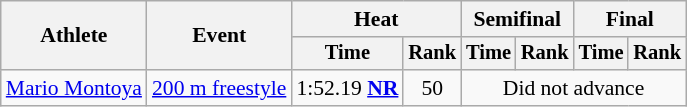<table class=wikitable style="font-size:90%">
<tr>
<th rowspan="2">Athlete</th>
<th rowspan="2">Event</th>
<th colspan="2">Heat</th>
<th colspan="2">Semifinal</th>
<th colspan="2">Final</th>
</tr>
<tr style="font-size:95%">
<th>Time</th>
<th>Rank</th>
<th>Time</th>
<th>Rank</th>
<th>Time</th>
<th>Rank</th>
</tr>
<tr align=center>
<td align=left><a href='#'>Mario Montoya</a></td>
<td align=left><a href='#'>200 m freestyle</a></td>
<td>1:52.19 <strong><a href='#'>NR</a></strong></td>
<td>50</td>
<td colspan=4>Did not advance</td>
</tr>
</table>
